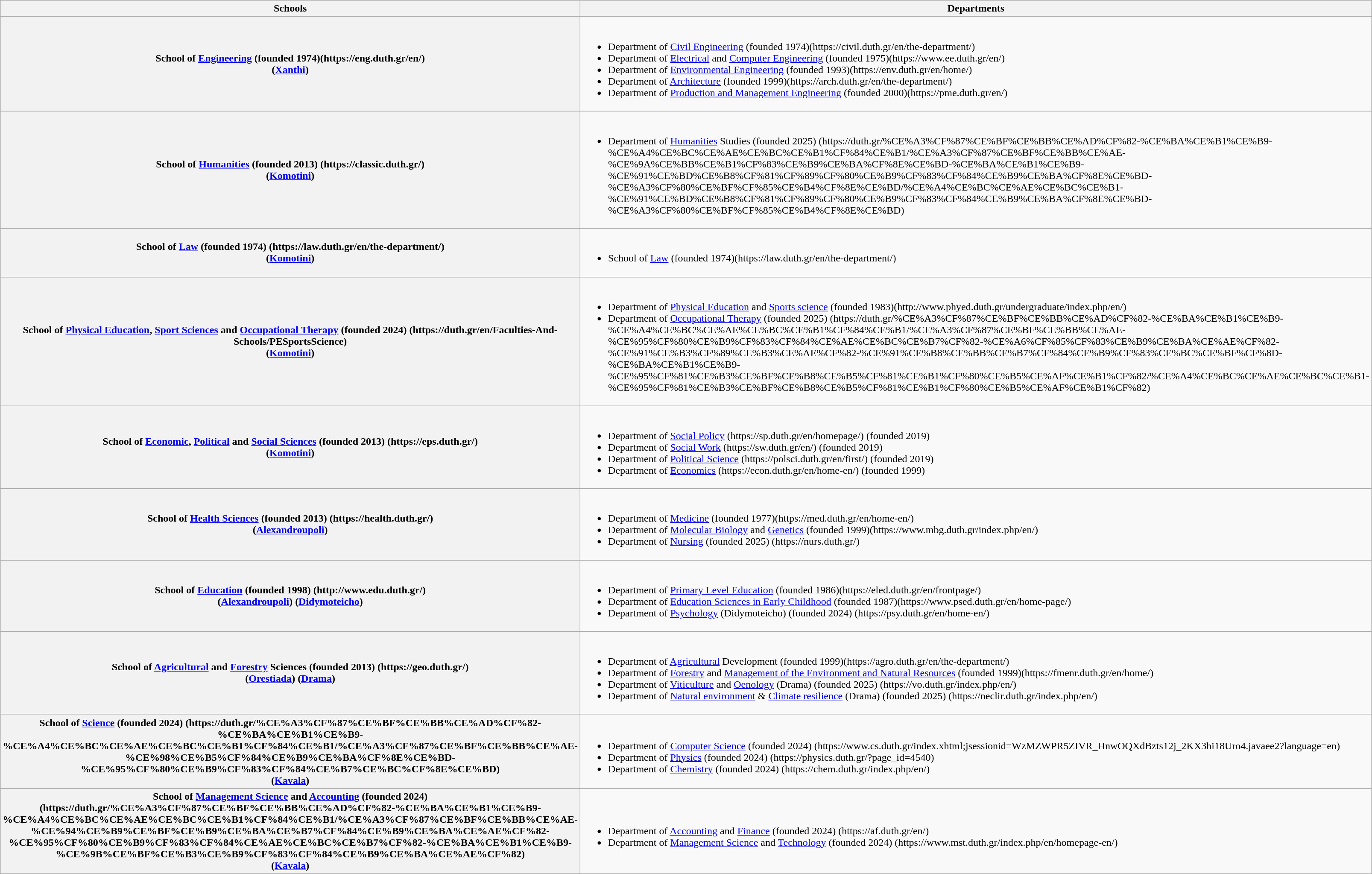<table class="wikitable" style="margin:1em auto;">
<tr>
<th>Schools</th>
<th>Departments</th>
</tr>
<tr>
<th>School of <a href='#'>Engineering</a> (founded 1974)(https://eng.duth.gr/en/)<br>(<a href='#'>Xanthi</a>)</th>
<td><br><ul><li>Department of <a href='#'>Civil Engineering</a> (founded 1974)(https://civil.duth.gr/en/the-department/)</li><li>Department of <a href='#'>Electrical</a> and <a href='#'>Computer Engineering</a> (founded 1975)(https://www.ee.duth.gr/en/)</li><li>Department of <a href='#'>Environmental Engineering</a> (founded 1993)(https://env.duth.gr/en/home/)</li><li>Department of <a href='#'>Architecture</a> (founded 1999)(https://arch.duth.gr/en/the-department/)</li><li>Department of <a href='#'>Production and Management Engineering</a> (founded 2000)(https://pme.duth.gr/en/)</li></ul></td>
</tr>
<tr>
<th>School of <a href='#'>Humanities</a> (founded 2013) (https://classic.duth.gr/) <br>(<a href='#'>Komotini</a>)</th>
<td><br><ul><li>Department of <a href='#'>Humanities</a> Studies (founded 2025) (https://duth.gr/%CE%A3%CF%87%CE%BF%CE%BB%CE%AD%CF%82-%CE%BA%CE%B1%CE%B9-%CE%A4%CE%BC%CE%AE%CE%BC%CE%B1%CF%84%CE%B1/%CE%A3%CF%87%CE%BF%CE%BB%CE%AE-%CE%9A%CE%BB%CE%B1%CF%83%CE%B9%CE%BA%CF%8E%CE%BD-%CE%BA%CE%B1%CE%B9-%CE%91%CE%BD%CE%B8%CF%81%CF%89%CF%80%CE%B9%CF%83%CF%84%CE%B9%CE%BA%CF%8E%CE%BD-%CE%A3%CF%80%CE%BF%CF%85%CE%B4%CF%8E%CE%BD/%CE%A4%CE%BC%CE%AE%CE%BC%CE%B1-%CE%91%CE%BD%CE%B8%CF%81%CF%89%CF%80%CE%B9%CF%83%CF%84%CE%B9%CE%BA%CF%8E%CE%BD-%CE%A3%CF%80%CE%BF%CF%85%CE%B4%CF%8E%CE%BD) </li></ul></td>
</tr>
<tr>
<th>School of <a href='#'>Law</a> (founded 1974) (https://law.duth.gr/en/the-department/)<br>(<a href='#'>Komotini</a>)</th>
<td><br><ul><li>School of <a href='#'>Law</a> (founded 1974)(https://law.duth.gr/en/the-department/)</li></ul></td>
</tr>
<tr>
<th>School of <a href='#'>Physical Education</a>, <a href='#'>Sport Sciences</a> and <a href='#'>Occupational Therapy</a> (founded 2024) (https://duth.gr/en/Faculties-And-Schools/PESportsScience)<br>(<a href='#'>Komotini</a>)</th>
<td><br><ul><li>Department of <a href='#'>Physical Education</a> and <a href='#'>Sports science</a> (founded 1983)(http://www.phyed.duth.gr/undergraduate/index.php/en/)</li><li>Department of <a href='#'>Occupational Therapy</a> (founded 2025) (https://duth.gr/%CE%A3%CF%87%CE%BF%CE%BB%CE%AD%CF%82-%CE%BA%CE%B1%CE%B9-%CE%A4%CE%BC%CE%AE%CE%BC%CE%B1%CF%84%CE%B1/%CE%A3%CF%87%CE%BF%CE%BB%CE%AE-%CE%95%CF%80%CE%B9%CF%83%CF%84%CE%AE%CE%BC%CE%B7%CF%82-%CE%A6%CF%85%CF%83%CE%B9%CE%BA%CE%AE%CF%82-%CE%91%CE%B3%CF%89%CE%B3%CE%AE%CF%82-%CE%91%CE%B8%CE%BB%CE%B7%CF%84%CE%B9%CF%83%CE%BC%CE%BF%CF%8D-%CE%BA%CE%B1%CE%B9-%CE%95%CF%81%CE%B3%CE%BF%CE%B8%CE%B5%CF%81%CE%B1%CF%80%CE%B5%CE%AF%CE%B1%CF%82/%CE%A4%CE%BC%CE%AE%CE%BC%CE%B1-%CE%95%CF%81%CE%B3%CE%BF%CE%B8%CE%B5%CF%81%CE%B1%CF%80%CE%B5%CE%AF%CE%B1%CF%82) </li></ul></td>
</tr>
<tr>
<th>School of <a href='#'>Economic</a>, <a href='#'>Political</a> and <a href='#'>Social Sciences</a> (founded 2013) (https://eps.duth.gr/) <br>(<a href='#'>Komotini</a>)</th>
<td><br><ul><li>Department of <a href='#'>Social Policy</a> (https://sp.duth.gr/en/homepage/) (founded 2019)</li><li>Department of <a href='#'>Social Work</a> (https://sw.duth.gr/en/) (founded 2019)</li><li>Department of <a href='#'>Political Science</a> (https://polsci.duth.gr/en/first/) (founded 2019)</li><li>Department of <a href='#'>Economics</a> (https://econ.duth.gr/en/home-en/) (founded 1999)</li></ul></td>
</tr>
<tr>
<th>School of <a href='#'>Health Sciences</a> (founded 2013) (https://health.duth.gr/) <br>(<a href='#'>Alexandroupoli</a>)</th>
<td><br><ul><li>Department of <a href='#'>Medicine</a> (founded 1977)(https://med.duth.gr/en/home-en/)</li><li>Department of <a href='#'>Molecular Biology</a> and <a href='#'>Genetics</a> (founded 1999)(https://www.mbg.duth.gr/index.php/en/)</li><li>Department of <a href='#'>Nursing</a> (founded 2025) (https://nurs.duth.gr/) </li></ul></td>
</tr>
<tr>
<th>School of <a href='#'>Education</a> (founded 1998) (http://www.edu.duth.gr/) <br>(<a href='#'>Alexandroupoli</a>)
(<a href='#'>Didymoteicho</a>)</th>
<td><br><ul><li>Department of <a href='#'>Primary Level Education</a> (founded 1986)(https://eled.duth.gr/en/frontpage/)</li><li>Department of <a href='#'>Education Sciences in Early Childhood</a> (founded 1987)(https://www.psed.duth.gr/en/home-page/)</li><li>Department of <a href='#'>Psychology</a> (Didymoteicho) (founded 2024) (https://psy.duth.gr/en/home-en/)</li></ul></td>
</tr>
<tr>
<th>School of <a href='#'>Agricultural</a> and <a href='#'>Forestry</a> Sciences (founded 2013) (https://geo.duth.gr/) <br>(<a href='#'>Orestiada</a>)
(<a href='#'>Drama</a>)</th>
<td><br><ul><li>Department of <a href='#'>Agricultural</a> Development (founded 1999)(https://agro.duth.gr/en/the-department/)</li><li>Department of <a href='#'>Forestry</a> and <a href='#'>Management of the Environment and Natural Resources</a> (founded 1999)(https://fmenr.duth.gr/en/home/)</li><li>Department of <a href='#'>Viticulture</a> and <a href='#'>Oenology</a> (Drama) (founded 2025) (https://vo.duth.gr/index.php/en/)</li><li>Department of <a href='#'>Natural environment</a> & <a href='#'>Climate resilience</a> (Drama) (founded 2025) (https://neclir.duth.gr/index.php/en/)</li></ul></td>
</tr>
<tr>
<th>School of <a href='#'>Science</a> (founded 2024)	(https://duth.gr/%CE%A3%CF%87%CE%BF%CE%BB%CE%AD%CF%82-%CE%BA%CE%B1%CE%B9-%CE%A4%CE%BC%CE%AE%CE%BC%CE%B1%CF%84%CE%B1/%CE%A3%CF%87%CE%BF%CE%BB%CE%AE-%CE%98%CE%B5%CF%84%CE%B9%CE%BA%CF%8E%CE%BD-%CE%95%CF%80%CE%B9%CF%83%CF%84%CE%B7%CE%BC%CF%8E%CE%BD) <br>(<a href='#'>Kavala</a>)</th>
<td><br><ul><li>Department of <a href='#'>Computer Science</a> (founded 2024) (https://www.cs.duth.gr/index.xhtml;jsessionid=WzMZWPR5ZIVR_HnwOQXdBzts12j_2KX3hi18Uro4.javaee2?language=en)</li><li>Department of <a href='#'>Physics</a> (founded 2024) (https://physics.duth.gr/?page_id=4540)</li><li>Department of <a href='#'>Chemistry</a> (founded 2024) (https://chem.duth.gr/index.php/en/)</li></ul></td>
</tr>
<tr>
<th>School of <a href='#'>Management Science</a> and <a href='#'>Accounting</a> (founded 2024) (https://duth.gr/%CE%A3%CF%87%CE%BF%CE%BB%CE%AD%CF%82-%CE%BA%CE%B1%CE%B9-%CE%A4%CE%BC%CE%AE%CE%BC%CE%B1%CF%84%CE%B1/%CE%A3%CF%87%CE%BF%CE%BB%CE%AE-%CE%94%CE%B9%CE%BF%CE%B9%CE%BA%CE%B7%CF%84%CE%B9%CE%BA%CE%AE%CF%82-%CE%95%CF%80%CE%B9%CF%83%CF%84%CE%AE%CE%BC%CE%B7%CF%82-%CE%BA%CE%B1%CE%B9-%CE%9B%CE%BF%CE%B3%CE%B9%CF%83%CF%84%CE%B9%CE%BA%CE%AE%CF%82) <br>(<a href='#'>Kavala</a>)</th>
<td><br><ul><li>Department of <a href='#'>Accounting</a> and <a href='#'>Finance</a> (founded 2024) (https://af.duth.gr/en/)</li><li>Department of <a href='#'>Management Science</a> and <a href='#'>Technology</a> (founded 2024) (https://www.mst.duth.gr/index.php/en/homepage-en/)</li></ul></td>
</tr>
</table>
